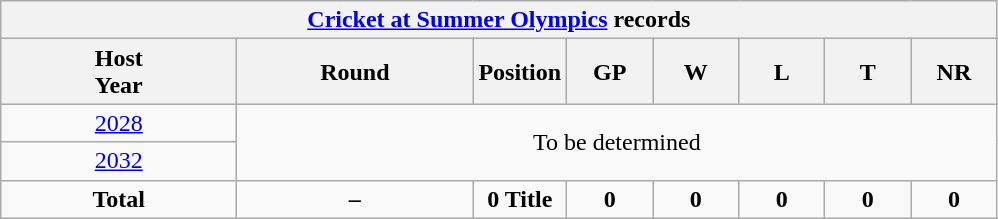<table class="wikitable" style="text-align: center; width=900px;">
<tr>
<th colspan=9><a href='#'>Cricket at Summer Olympics</a> records</th>
</tr>
<tr>
<th width=150>Host<br>Year</th>
<th width=150>Round</th>
<th width=50>Position</th>
<th width=50>GP</th>
<th width=50>W</th>
<th width=50>L</th>
<th width=50>T</th>
<th width=50>NR</th>
</tr>
<tr>
<td> <a href='#'>2028</a></td>
<td colspan=8 rowspan=2>To be determined</td>
</tr>
<tr>
<td> <a href='#'>2032</a></td>
</tr>
<tr>
<td><strong>Total</strong></td>
<td><strong>–</strong></td>
<td><strong>0 Title</strong></td>
<td><strong>0</strong></td>
<td><strong>0</strong></td>
<td><strong>0</strong></td>
<td><strong>0</strong></td>
<td><strong>0</strong></td>
</tr>
</table>
